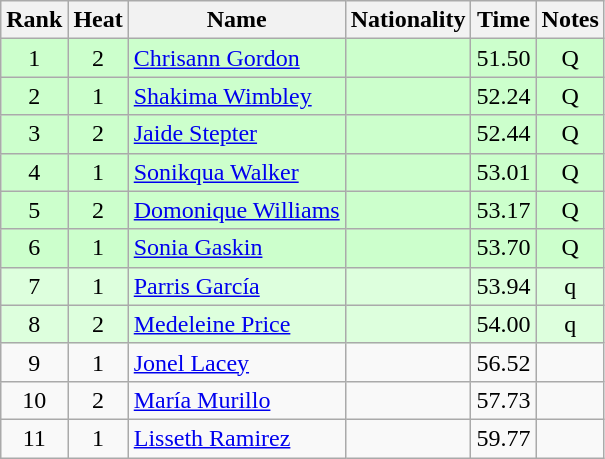<table class="wikitable sortable" style="text-align:center">
<tr>
<th>Rank</th>
<th>Heat</th>
<th>Name</th>
<th>Nationality</th>
<th>Time</th>
<th>Notes</th>
</tr>
<tr bgcolor=ccffcc>
<td>1</td>
<td>2</td>
<td align=left><a href='#'>Chrisann Gordon</a></td>
<td align=left></td>
<td>51.50</td>
<td>Q</td>
</tr>
<tr bgcolor=ccffcc>
<td>2</td>
<td>1</td>
<td align=left><a href='#'>Shakima Wimbley</a></td>
<td align=left></td>
<td>52.24</td>
<td>Q</td>
</tr>
<tr bgcolor=ccffcc>
<td>3</td>
<td>2</td>
<td align=left><a href='#'>Jaide Stepter</a></td>
<td align=left></td>
<td>52.44</td>
<td>Q</td>
</tr>
<tr bgcolor=ccffcc>
<td>4</td>
<td>1</td>
<td align=left><a href='#'>Sonikqua Walker</a></td>
<td align=left></td>
<td>53.01</td>
<td>Q</td>
</tr>
<tr bgcolor=ccffcc>
<td>5</td>
<td>2</td>
<td align=left><a href='#'>Domonique Williams</a></td>
<td align=left></td>
<td>53.17</td>
<td>Q</td>
</tr>
<tr bgcolor=ccffcc>
<td>6</td>
<td>1</td>
<td align=left><a href='#'>Sonia Gaskin</a></td>
<td align=left></td>
<td>53.70</td>
<td>Q</td>
</tr>
<tr bgcolor=ddffdd>
<td>7</td>
<td>1</td>
<td align=left><a href='#'>Parris García</a></td>
<td align=left></td>
<td>53.94</td>
<td>q</td>
</tr>
<tr bgcolor=ddffdd>
<td>8</td>
<td>2</td>
<td align=left><a href='#'>Medeleine Price</a></td>
<td align=left></td>
<td>54.00</td>
<td>q</td>
</tr>
<tr>
<td>9</td>
<td>1</td>
<td align=left><a href='#'>Jonel Lacey</a></td>
<td align=left></td>
<td>56.52</td>
<td></td>
</tr>
<tr>
<td>10</td>
<td>2</td>
<td align=left><a href='#'>María Murillo</a></td>
<td align=left></td>
<td>57.73</td>
<td></td>
</tr>
<tr>
<td>11</td>
<td>1</td>
<td align=left><a href='#'>Lisseth Ramirez</a></td>
<td align=left></td>
<td>59.77</td>
<td></td>
</tr>
</table>
